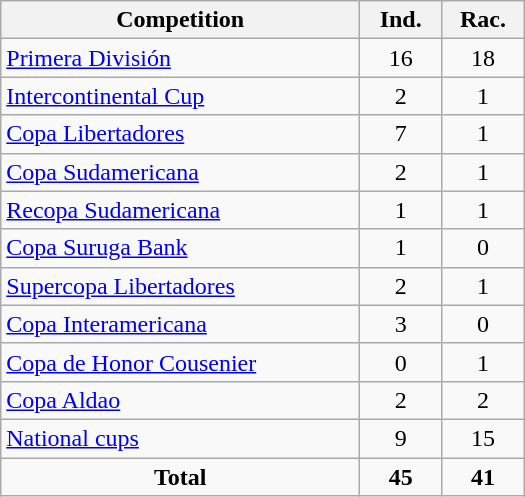<table class="wikitable sortable" style="text-align:center" width="350px">
<tr>
<th width=250px>Competition</th>
<th width=50px>Ind.</th>
<th width=50px>Rac.</th>
</tr>
<tr>
<td align=left><a href='#'>Primera División</a></td>
<td>16</td>
<td>18</td>
</tr>
<tr>
<td align=left><a href='#'>Intercontinental Cup</a></td>
<td>2</td>
<td>1</td>
</tr>
<tr>
<td align=left><a href='#'>Copa Libertadores</a></td>
<td>7</td>
<td>1</td>
</tr>
<tr>
<td align=left><a href='#'>Copa Sudamericana</a></td>
<td>2</td>
<td>1</td>
</tr>
<tr>
<td align=left><a href='#'>Recopa Sudamericana</a></td>
<td>1</td>
<td>1</td>
</tr>
<tr>
<td align=left><a href='#'>Copa Suruga Bank</a></td>
<td>1</td>
<td>0</td>
</tr>
<tr>
<td align=left><a href='#'>Supercopa Libertadores</a></td>
<td>2</td>
<td>1</td>
</tr>
<tr>
<td align=left><a href='#'>Copa Interamericana</a></td>
<td>3</td>
<td>0</td>
</tr>
<tr>
<td align=left><a href='#'>Copa de Honor Cousenier</a></td>
<td>0</td>
<td>1</td>
</tr>
<tr>
<td align=left><a href='#'>Copa Aldao</a></td>
<td>2</td>
<td>2</td>
</tr>
<tr>
<td align=left><a href='#'>National cups</a></td>
<td>9</td>
<td>15</td>
</tr>
<tr>
<td><strong>Total </strong></td>
<td><strong>45</strong></td>
<td><strong>41</strong></td>
</tr>
</table>
